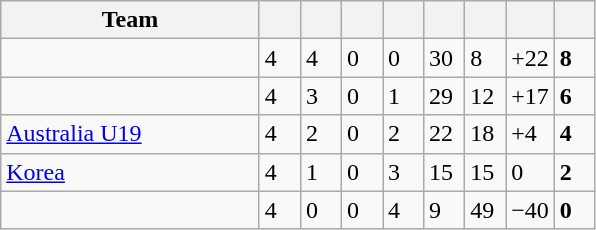<table class="wikitable">
<tr>
<th width=165>Team</th>
<th width=20></th>
<th width=20></th>
<th width=20></th>
<th width=20></th>
<th width=20></th>
<th width=20></th>
<th width=20></th>
<th width=20></th>
</tr>
<tr>
<td style="text-align:left;"></td>
<td>4</td>
<td>4</td>
<td>0</td>
<td>0</td>
<td>30</td>
<td>8</td>
<td>+22</td>
<td><strong>8</strong></td>
</tr>
<tr>
<td style="text-align:left;"></td>
<td>4</td>
<td>3</td>
<td>0</td>
<td>1</td>
<td>29</td>
<td>12</td>
<td>+17</td>
<td><strong>6</strong></td>
</tr>
<tr>
<td style="text-align:left;"> <a href='#'>Australia U19</a></td>
<td>4</td>
<td>2</td>
<td>0</td>
<td>2</td>
<td>22</td>
<td>18</td>
<td>+4</td>
<td><strong>4</strong></td>
</tr>
<tr>
<td style="text-align:left;"> <a href='#'>Korea</a></td>
<td>4</td>
<td>1</td>
<td>0</td>
<td>3</td>
<td>15</td>
<td>15</td>
<td>0</td>
<td><strong>2</strong></td>
</tr>
<tr>
<td style="text-align:left;"></td>
<td>4</td>
<td>0</td>
<td>0</td>
<td>4</td>
<td>9</td>
<td>49</td>
<td>−40</td>
<td><strong>0</strong></td>
</tr>
</table>
